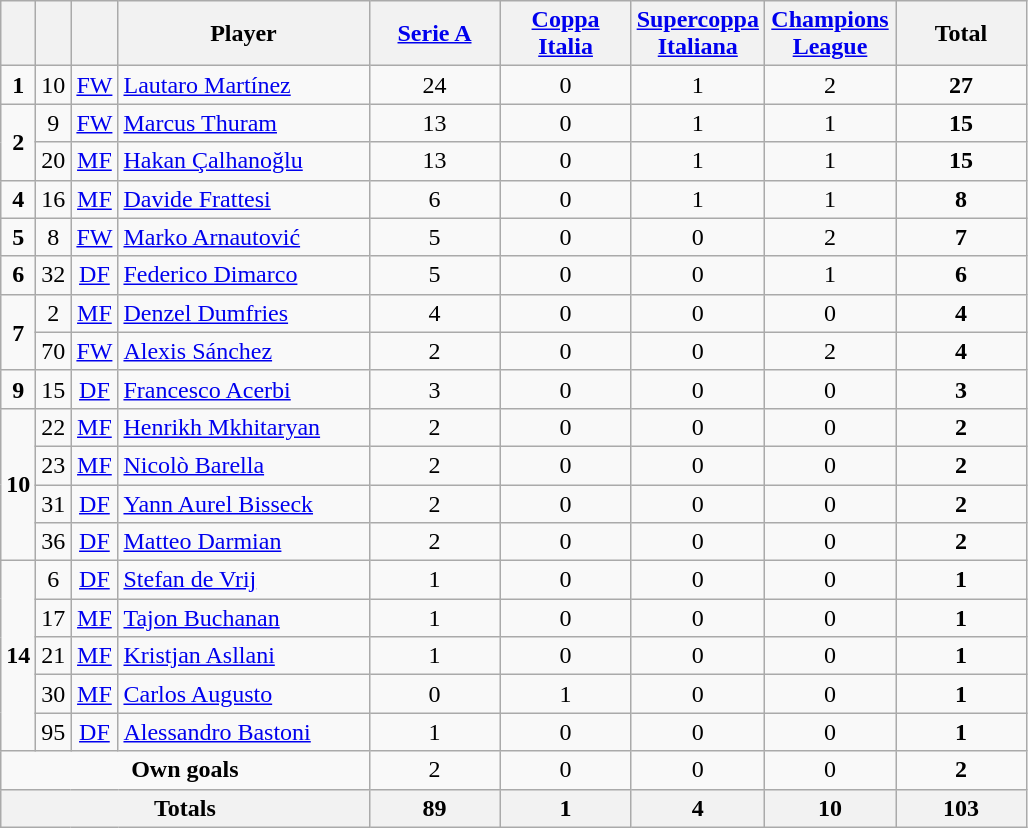<table class="wikitable" style="text-align:center">
<tr>
<th width=15></th>
<th width=15></th>
<th width=15></th>
<th width=160>Player</th>
<th width=80><a href='#'>Serie A</a></th>
<th width=80><a href='#'>Coppa Italia</a></th>
<th width=80><a href='#'>Supercoppa Italiana</a></th>
<th width=80><a href='#'>Champions League</a></th>
<th width=80>Total</th>
</tr>
<tr>
<td><strong>1</strong></td>
<td>10</td>
<td><a href='#'>FW</a></td>
<td align=left> <a href='#'>Lautaro Martínez</a></td>
<td>24</td>
<td>0</td>
<td>1</td>
<td>2</td>
<td><strong>27</strong></td>
</tr>
<tr>
<td rowspan=2><strong>2</strong></td>
<td>9</td>
<td><a href='#'>FW</a></td>
<td align=left> <a href='#'>Marcus Thuram</a></td>
<td>13</td>
<td>0</td>
<td>1</td>
<td>1</td>
<td><strong>15</strong></td>
</tr>
<tr>
<td>20</td>
<td><a href='#'>MF</a></td>
<td align=left> <a href='#'>Hakan Çalhanoğlu</a></td>
<td>13</td>
<td>0</td>
<td>1</td>
<td>1</td>
<td><strong>15</strong></td>
</tr>
<tr>
<td><strong>4</strong></td>
<td>16</td>
<td><a href='#'>MF</a></td>
<td align=left> <a href='#'>Davide Frattesi</a></td>
<td>6</td>
<td>0</td>
<td>1</td>
<td>1</td>
<td><strong>8</strong></td>
</tr>
<tr>
<td><strong>5</strong></td>
<td>8</td>
<td><a href='#'>FW</a></td>
<td align=left> <a href='#'>Marko Arnautović</a></td>
<td>5</td>
<td>0</td>
<td>0</td>
<td>2</td>
<td><strong>7</strong></td>
</tr>
<tr>
<td><strong>6</strong></td>
<td>32</td>
<td><a href='#'>DF</a></td>
<td align=left> <a href='#'>Federico Dimarco</a></td>
<td>5</td>
<td>0</td>
<td>0</td>
<td>1</td>
<td><strong>6</strong></td>
</tr>
<tr>
<td rowspan=2><strong>7</strong></td>
<td>2</td>
<td><a href='#'>MF</a></td>
<td align=left> <a href='#'>Denzel Dumfries</a></td>
<td>4</td>
<td>0</td>
<td>0</td>
<td>0</td>
<td><strong>4</strong></td>
</tr>
<tr>
<td>70</td>
<td><a href='#'>FW</a></td>
<td align=left> <a href='#'>Alexis Sánchez</a></td>
<td>2</td>
<td>0</td>
<td>0</td>
<td>2</td>
<td><strong>4</strong></td>
</tr>
<tr>
<td><strong>9</strong></td>
<td>15</td>
<td><a href='#'>DF</a></td>
<td align=left> <a href='#'>Francesco Acerbi</a></td>
<td>3</td>
<td>0</td>
<td>0</td>
<td>0</td>
<td><strong>3</strong></td>
</tr>
<tr>
<td rowspan=4><strong>10</strong></td>
<td>22</td>
<td><a href='#'>MF</a></td>
<td align=left> <a href='#'>Henrikh Mkhitaryan</a></td>
<td>2</td>
<td>0</td>
<td>0</td>
<td>0</td>
<td><strong>2</strong></td>
</tr>
<tr>
<td>23</td>
<td><a href='#'>MF</a></td>
<td align=left> <a href='#'>Nicolò Barella</a></td>
<td>2</td>
<td>0</td>
<td>0</td>
<td>0</td>
<td><strong>2</strong></td>
</tr>
<tr>
<td>31</td>
<td><a href='#'>DF</a></td>
<td align=left> <a href='#'>Yann Aurel Bisseck</a></td>
<td>2</td>
<td>0</td>
<td>0</td>
<td>0</td>
<td><strong>2</strong></td>
</tr>
<tr>
<td>36</td>
<td><a href='#'>DF</a></td>
<td align=left> <a href='#'>Matteo Darmian</a></td>
<td>2</td>
<td>0</td>
<td>0</td>
<td>0</td>
<td><strong>2</strong></td>
</tr>
<tr>
<td rowspan=5><strong>14</strong></td>
<td>6</td>
<td><a href='#'>DF</a></td>
<td align=left> <a href='#'>Stefan de Vrij</a></td>
<td>1</td>
<td>0</td>
<td>0</td>
<td>0</td>
<td><strong>1</strong></td>
</tr>
<tr>
<td>17</td>
<td><a href='#'>MF</a></td>
<td align=left> <a href='#'>Tajon Buchanan</a></td>
<td>1</td>
<td>0</td>
<td>0</td>
<td>0</td>
<td><strong>1</strong></td>
</tr>
<tr>
<td>21</td>
<td><a href='#'>MF</a></td>
<td align=left> <a href='#'>Kristjan Asllani</a></td>
<td>1</td>
<td>0</td>
<td>0</td>
<td>0</td>
<td><strong>1</strong></td>
</tr>
<tr>
<td>30</td>
<td><a href='#'>MF</a></td>
<td align=left> <a href='#'>Carlos Augusto</a></td>
<td>0</td>
<td>1</td>
<td>0</td>
<td>0</td>
<td><strong>1</strong></td>
</tr>
<tr>
<td>95</td>
<td><a href='#'>DF</a></td>
<td align=left> <a href='#'>Alessandro Bastoni</a></td>
<td>1</td>
<td>0</td>
<td>0</td>
<td>0</td>
<td><strong>1</strong></td>
</tr>
<tr>
<td colspan=4><strong>Own goals</strong></td>
<td>2</td>
<td>0</td>
<td>0</td>
<td>0</td>
<td><strong>2</strong></td>
</tr>
<tr>
<th colspan=4>Totals</th>
<th>89</th>
<th>1</th>
<th>4</th>
<th>10</th>
<th>103</th>
</tr>
</table>
